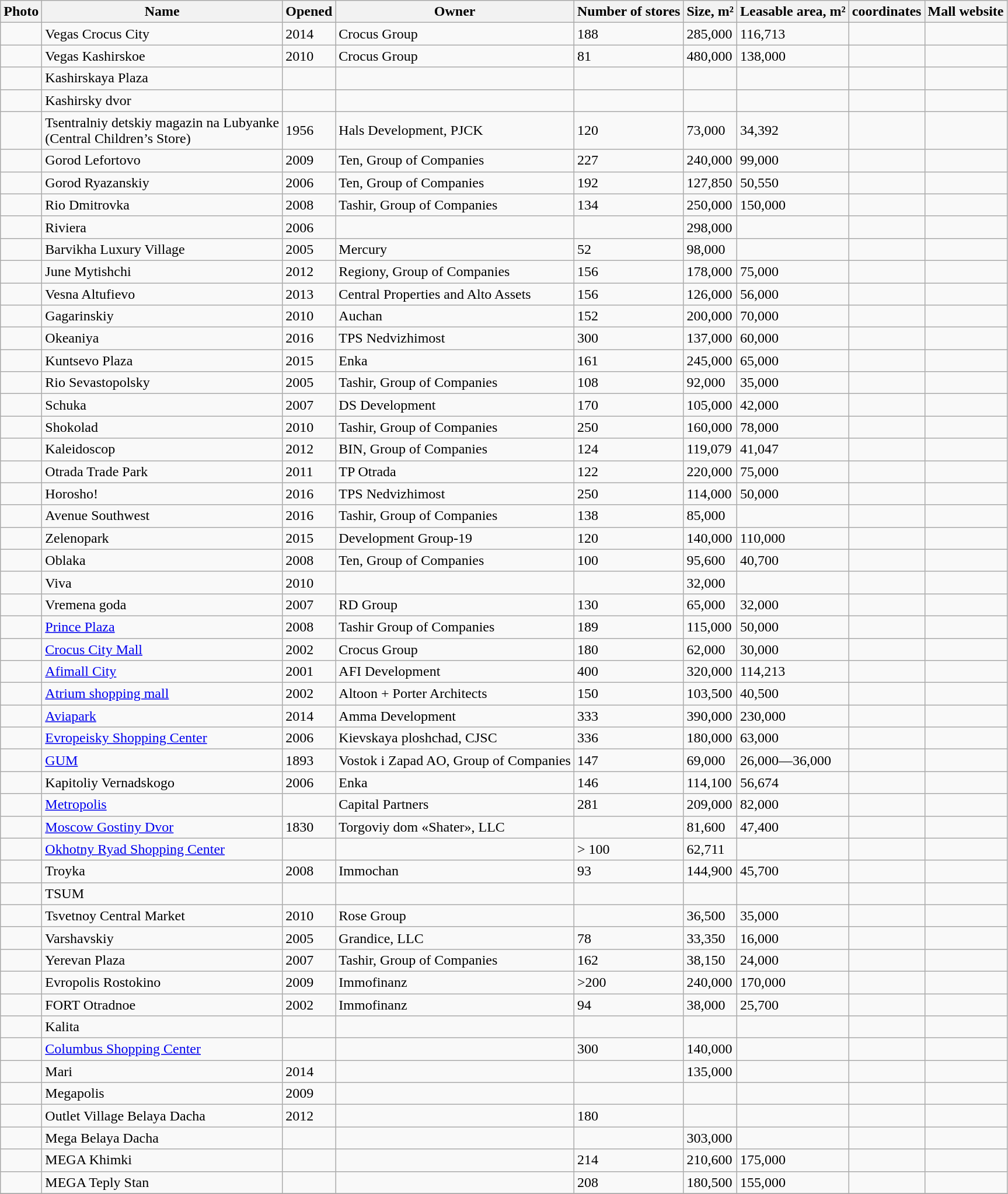<table class="wikitable sortable">
<tr>
<th>Photo</th>
<th>Name</th>
<th>Opened</th>
<th>Owner</th>
<th>Number of stores</th>
<th>Size, m²</th>
<th>Leasable area, m²</th>
<th>coordinates</th>
<th>Mall website</th>
</tr>
<tr>
<td></td>
<td>Vegas Crocus City</td>
<td>2014</td>
<td>Crocus Group</td>
<td>188</td>
<td>285,000</td>
<td>116,713</td>
<td></td>
<td></td>
</tr>
<tr>
<td></td>
<td>Vegas Kashirskoe</td>
<td>2010</td>
<td>Crocus Group</td>
<td>81</td>
<td>480,000</td>
<td>138,000</td>
<td></td>
<td></td>
</tr>
<tr>
<td></td>
<td>Kashirskaya Plaza</td>
<td></td>
<td></td>
<td></td>
<td></td>
<td></td>
<td></td>
<td></td>
</tr>
<tr>
<td></td>
<td>Kashirsky dvor</td>
<td></td>
<td></td>
<td></td>
<td></td>
<td></td>
<td></td>
<td></td>
</tr>
<tr>
<td></td>
<td>Tsentralniy detskiy magazin na Lubyanke<br>(Central Children’s Store)</td>
<td>1956</td>
<td>Hals Development, PJCK</td>
<td>120</td>
<td>73,000</td>
<td>34,392</td>
<td></td>
<td></td>
</tr>
<tr>
<td></td>
<td>Gorod Lefortovo</td>
<td>2009</td>
<td>Ten, Group of Companies</td>
<td>227</td>
<td>240,000</td>
<td>99,000</td>
<td></td>
<td></td>
</tr>
<tr>
<td></td>
<td>Gorod Ryazanskiy</td>
<td>2006</td>
<td>Ten, Group of Companies</td>
<td>192</td>
<td>127,850</td>
<td>50,550</td>
<td></td>
<td></td>
</tr>
<tr>
<td></td>
<td>Rio Dmitrovka</td>
<td>2008</td>
<td>Tashir, Group of Companies</td>
<td>134</td>
<td>250,000</td>
<td>150,000</td>
<td></td>
<td></td>
</tr>
<tr>
<td></td>
<td>Riviera</td>
<td>2006</td>
<td></td>
<td></td>
<td>298,000</td>
<td></td>
<td></td>
<td></td>
</tr>
<tr>
<td></td>
<td>Barvikha Luxury Village</td>
<td>2005</td>
<td>Mercury</td>
<td>52</td>
<td>98,000</td>
<td></td>
<td></td>
<td></td>
</tr>
<tr>
<td></td>
<td>June Mytishchi</td>
<td>2012</td>
<td>Regiony, Group of Companies</td>
<td>156</td>
<td>178,000</td>
<td>75,000</td>
<td></td>
<td></td>
</tr>
<tr>
<td></td>
<td>Vesna Altufievo</td>
<td>2013</td>
<td>Central Properties and Alto Assets</td>
<td>156</td>
<td>126,000</td>
<td>56,000</td>
<td></td>
<td></td>
</tr>
<tr>
<td></td>
<td>Gagarinskiy</td>
<td>2010</td>
<td>Auchan</td>
<td>152</td>
<td>200,000</td>
<td>70,000</td>
<td></td>
<td></td>
</tr>
<tr>
<td></td>
<td>Okeaniya</td>
<td>2016</td>
<td>TPS Nedvizhimost</td>
<td>300</td>
<td>137,000</td>
<td>60,000</td>
<td></td>
<td></td>
</tr>
<tr>
<td></td>
<td>Kuntsevo Plaza</td>
<td>2015</td>
<td>Enka</td>
<td>161</td>
<td>245,000</td>
<td>65,000</td>
<td></td>
<td></td>
</tr>
<tr>
<td></td>
<td>Rio Sevastopolsky</td>
<td>2005</td>
<td>Tashir, Group of Companies</td>
<td>108</td>
<td>92,000</td>
<td>35,000</td>
<td></td>
<td></td>
</tr>
<tr>
<td></td>
<td>Schuka</td>
<td>2007</td>
<td>DS Development</td>
<td>170</td>
<td>105,000</td>
<td>42,000</td>
<td></td>
<td></td>
</tr>
<tr>
<td></td>
<td>Shokolad</td>
<td>2010</td>
<td>Tashir, Group of Companies</td>
<td>250</td>
<td>160,000</td>
<td>78,000</td>
<td></td>
<td></td>
</tr>
<tr>
<td></td>
<td>Kaleidoscop</td>
<td>2012</td>
<td>BIN, Group of Companies</td>
<td>124</td>
<td>119,079</td>
<td>41,047</td>
<td></td>
<td></td>
</tr>
<tr>
<td></td>
<td>Otrada Trade Park</td>
<td>2011</td>
<td>TP Otrada</td>
<td>122</td>
<td>220,000</td>
<td>75,000</td>
<td></td>
<td></td>
</tr>
<tr>
<td></td>
<td>Horosho!</td>
<td>2016</td>
<td>TPS Nedvizhimost</td>
<td>250</td>
<td>114,000</td>
<td>50,000</td>
<td></td>
<td></td>
</tr>
<tr>
<td></td>
<td>Avenue Southwest</td>
<td>2016</td>
<td>Tashir, Group of Companies</td>
<td>138</td>
<td>85,000</td>
<td></td>
<td></td>
<td></td>
</tr>
<tr>
<td></td>
<td>Zelenopark</td>
<td>2015</td>
<td>Development Group-19</td>
<td>120</td>
<td>140,000</td>
<td>110,000</td>
<td></td>
<td></td>
</tr>
<tr>
<td></td>
<td>Oblaka</td>
<td>2008</td>
<td>Ten, Group of Companies</td>
<td>100</td>
<td>95,600</td>
<td>40,700</td>
<td></td>
<td></td>
</tr>
<tr>
<td></td>
<td>Viva</td>
<td>2010</td>
<td></td>
<td></td>
<td>32,000</td>
<td></td>
<td></td>
<td></td>
</tr>
<tr>
<td></td>
<td>Vremena goda</td>
<td>2007</td>
<td>RD Group</td>
<td>130</td>
<td>65,000</td>
<td>32,000</td>
<td></td>
<td></td>
</tr>
<tr>
<td></td>
<td><a href='#'>Prince Plaza</a></td>
<td>2008</td>
<td>Tashir Group of Companies</td>
<td>189</td>
<td>115,000</td>
<td>50,000</td>
<td></td>
<td></td>
</tr>
<tr>
<td></td>
<td><a href='#'>Crocus City Mall</a></td>
<td>2002</td>
<td>Crocus Group</td>
<td>180</td>
<td>62,000</td>
<td>30,000</td>
<td></td>
<td></td>
</tr>
<tr>
<td></td>
<td><a href='#'>Afimall City</a></td>
<td>2001</td>
<td>AFI Development</td>
<td>400</td>
<td>320,000</td>
<td>114,213</td>
<td></td>
<td></td>
</tr>
<tr>
<td></td>
<td><a href='#'>Atrium shopping mall</a></td>
<td>2002</td>
<td>Altoon + Porter Architects</td>
<td>150</td>
<td>103,500</td>
<td>40,500</td>
<td></td>
<td></td>
</tr>
<tr>
<td></td>
<td><a href='#'>Aviapark</a></td>
<td>2014</td>
<td>Amma Development</td>
<td>333</td>
<td>390,000</td>
<td>230,000</td>
<td></td>
<td></td>
</tr>
<tr>
<td></td>
<td><a href='#'>Evropeisky Shopping Center</a></td>
<td>2006</td>
<td>Kievskaya ploshchad, CJSC</td>
<td>336</td>
<td>180,000</td>
<td>63,000</td>
<td></td>
<td></td>
</tr>
<tr>
<td></td>
<td><a href='#'>GUM</a></td>
<td>1893</td>
<td>Vostok i Zapad AO, Group of Companies</td>
<td>147</td>
<td>69,000</td>
<td>26,000—36,000</td>
<td></td>
<td></td>
</tr>
<tr>
<td></td>
<td>Kapitoliy Vernadskogo</td>
<td>2006</td>
<td>Enka</td>
<td>146</td>
<td>114,100</td>
<td>56,674</td>
<td></td>
<td></td>
</tr>
<tr>
<td></td>
<td><a href='#'>Metropolis</a></td>
<td></td>
<td>Capital Partners</td>
<td>281</td>
<td>209,000</td>
<td>82,000</td>
<td></td>
<td></td>
</tr>
<tr>
<td></td>
<td><a href='#'>Moscow Gostiny Dvor</a></td>
<td>1830</td>
<td>Torgoviy dom «Shater», LLC</td>
<td></td>
<td>81,600</td>
<td>47,400</td>
<td></td>
<td></td>
</tr>
<tr>
<td></td>
<td><a href='#'>Okhotny Ryad Shopping Center</a></td>
<td></td>
<td></td>
<td>> 100</td>
<td>62,711</td>
<td></td>
<td></td>
<td></td>
</tr>
<tr>
<td></td>
<td>Troyka</td>
<td>2008</td>
<td>Immochan</td>
<td>93</td>
<td>144,900</td>
<td>45,700</td>
<td></td>
<td></td>
</tr>
<tr>
<td></td>
<td>TSUM</td>
<td></td>
<td></td>
<td></td>
<td></td>
<td></td>
<td></td>
<td></td>
</tr>
<tr>
<td></td>
<td>Tsvetnoy Central Market</td>
<td>2010</td>
<td>Rose Group</td>
<td></td>
<td>36,500</td>
<td>35,000</td>
<td></td>
<td></td>
</tr>
<tr>
<td></td>
<td>Varshavskiy</td>
<td>2005</td>
<td>Grandice, LLC</td>
<td>78</td>
<td>33,350</td>
<td>16,000</td>
<td></td>
<td></td>
</tr>
<tr>
<td></td>
<td>Yerevan Plaza</td>
<td>2007</td>
<td>Tashir, Group of Companies</td>
<td>162</td>
<td>38,150</td>
<td>24,000</td>
<td></td>
<td></td>
</tr>
<tr>
<td></td>
<td>Evropolis Rostokino</td>
<td>2009</td>
<td>Immofinanz</td>
<td>>200</td>
<td>240,000</td>
<td>170,000</td>
<td></td>
<td></td>
</tr>
<tr>
<td></td>
<td>FORT Otradnoe</td>
<td>2002</td>
<td>Immofinanz</td>
<td>94</td>
<td>38,000</td>
<td>25,700</td>
<td></td>
<td></td>
</tr>
<tr>
<td></td>
<td>Kalita</td>
<td></td>
<td></td>
<td></td>
<td></td>
<td></td>
<td></td>
<td></td>
</tr>
<tr>
<td></td>
<td><a href='#'>Columbus Shopping Center</a></td>
<td></td>
<td></td>
<td>300</td>
<td>140,000</td>
<td></td>
<td></td>
<td></td>
</tr>
<tr>
<td></td>
<td>Mari</td>
<td>2014</td>
<td></td>
<td></td>
<td>135,000</td>
<td></td>
<td></td>
<td></td>
</tr>
<tr>
<td></td>
<td>Megapolis</td>
<td>2009</td>
<td></td>
<td></td>
<td></td>
<td></td>
<td></td>
<td></td>
</tr>
<tr>
<td></td>
<td>Outlet Village Belaya Dacha</td>
<td>2012</td>
<td></td>
<td>180</td>
<td></td>
<td></td>
<td></td>
<td></td>
</tr>
<tr>
<td></td>
<td>Mega Belaya Dacha</td>
<td></td>
<td></td>
<td></td>
<td>303,000</td>
<td></td>
<td></td>
<td></td>
</tr>
<tr>
<td></td>
<td>MEGA Khimki</td>
<td></td>
<td></td>
<td>214</td>
<td>210,600</td>
<td>175,000</td>
<td></td>
<td></td>
</tr>
<tr>
<td></td>
<td>MEGA Teply Stan</td>
<td></td>
<td></td>
<td>208</td>
<td>180,500</td>
<td>155,000</td>
<td></td>
<td></td>
</tr>
<tr>
</tr>
</table>
